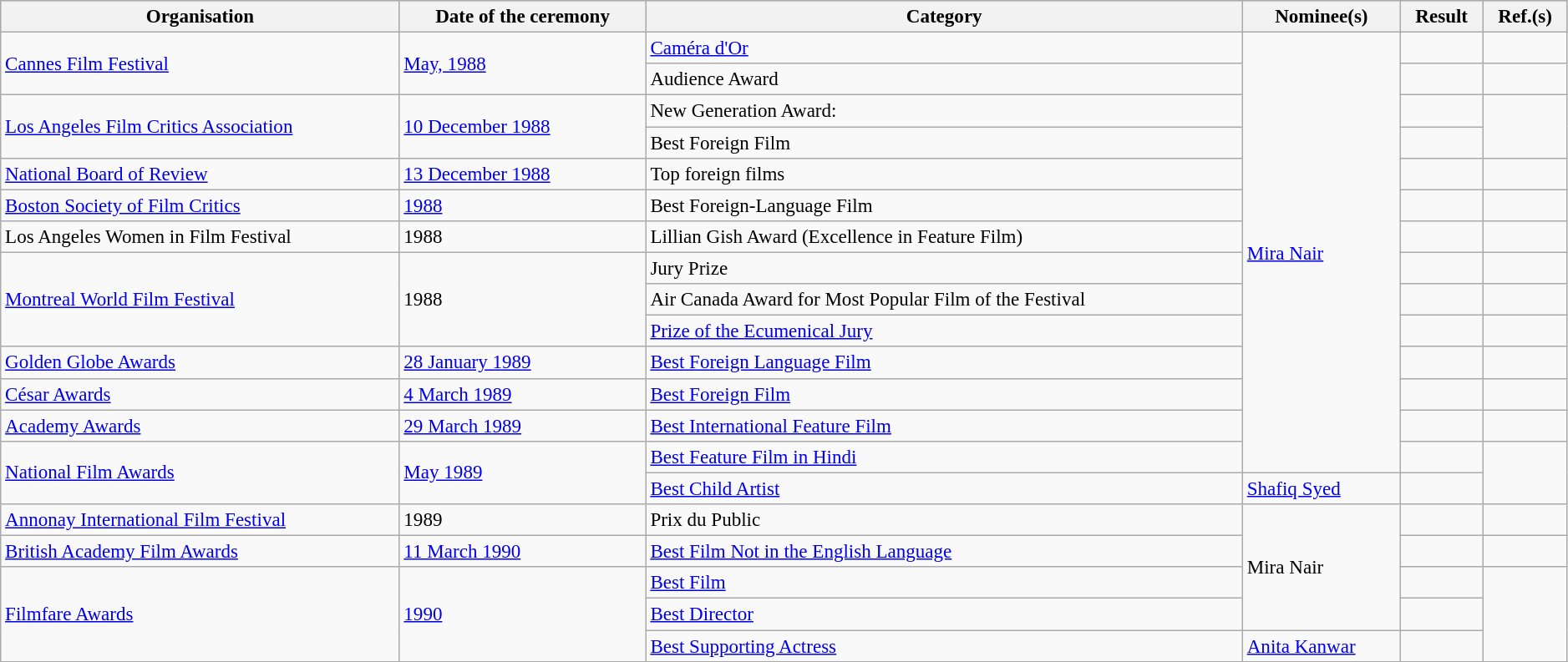<table class="wikitable sortable" width="99%" style=font-size:96%>
<tr style="background:#ccc;">
<th>Organisation</th>
<th>Date of the ceremony</th>
<th>Category</th>
<th>Nominee(s)</th>
<th>Result</th>
<th>Ref.(s)</th>
</tr>
<tr>
<td rowspan="2"><a href='#'>Cannes Film Festival</a></td>
<td rowspan="2"><a href='#'>May, 1988</a></td>
<td><a href='#'>Caméra d'Or</a></td>
<td rowspan="14"><a href='#'>Mira Nair</a></td>
<td></td>
<td></td>
</tr>
<tr>
<td>Audience Award</td>
<td></td>
<td></td>
</tr>
<tr>
<td rowspan="2"><a href='#'>Los Angeles Film Critics Association</a></td>
<td rowspan="2"><a href='#'>10 December 1988</a></td>
<td>New Generation Award:</td>
<td></td>
<td rowspan="2"></td>
</tr>
<tr>
<td>Best Foreign Film</td>
<td></td>
</tr>
<tr>
<td><a href='#'>National Board of Review</a></td>
<td><a href='#'>13 December 1988</a></td>
<td>Top foreign films</td>
<td></td>
<td></td>
</tr>
<tr>
<td><a href='#'>Boston Society of Film Critics</a></td>
<td><a href='#'>1988</a></td>
<td>Best Foreign-Language Film</td>
<td></td>
<td></td>
</tr>
<tr>
<td>Los Angeles Women in Film Festival</td>
<td>1988</td>
<td>Lillian Gish Award (Excellence in Feature Film)</td>
<td></td>
<td></td>
</tr>
<tr>
<td rowspan="3"><a href='#'>Montreal World Film Festival</a></td>
<td rowspan="3">1988</td>
<td>Jury Prize</td>
<td></td>
<td></td>
</tr>
<tr>
<td>Air Canada Award for Most Popular Film of the Festival</td>
<td></td>
<td></td>
</tr>
<tr>
<td><a href='#'>Prize of the Ecumenical Jury</a></td>
<td></td>
<td></td>
</tr>
<tr>
<td><a href='#'>Golden Globe Awards</a></td>
<td><a href='#'>28 January 1989</a></td>
<td><a href='#'>Best Foreign Language Film</a></td>
<td></td>
<td></td>
</tr>
<tr>
<td><a href='#'>César Awards</a></td>
<td><a href='#'>4 March 1989</a></td>
<td><a href='#'>Best Foreign Film</a></td>
<td></td>
<td></td>
</tr>
<tr>
<td><a href='#'>Academy Awards</a></td>
<td><a href='#'>29 March 1989</a></td>
<td><a href='#'>Best International Feature Film</a></td>
<td></td>
<td></td>
</tr>
<tr>
<td rowspan="2"><a href='#'>National Film Awards</a></td>
<td rowspan="2"><a href='#'>May 1989</a></td>
<td><a href='#'>Best Feature Film in Hindi</a></td>
<td></td>
<td rowspan="2"></td>
</tr>
<tr>
<td><a href='#'>Best Child Artist</a></td>
<td><a href='#'>Shafiq Syed</a></td>
<td></td>
</tr>
<tr>
<td><a href='#'>Annonay International Film Festival</a></td>
<td>1989</td>
<td>Prix du Public</td>
<td rowspan="4">Mira Nair</td>
<td></td>
<td></td>
</tr>
<tr>
<td><a href='#'>British Academy Film Awards</a></td>
<td><a href='#'>11 March 1990</a></td>
<td><a href='#'>Best Film Not in the English Language</a></td>
<td></td>
<td></td>
</tr>
<tr>
<td rowspan="3"><a href='#'>Filmfare Awards</a></td>
<td rowspan="3"><a href='#'>1990</a></td>
<td><a href='#'>Best Film</a></td>
<td></td>
<td rowspan="3"></td>
</tr>
<tr>
<td><a href='#'>Best Director</a></td>
<td></td>
</tr>
<tr>
<td><a href='#'>Best Supporting Actress</a></td>
<td><a href='#'>Anita Kanwar</a></td>
<td></td>
</tr>
<tr>
</tr>
</table>
